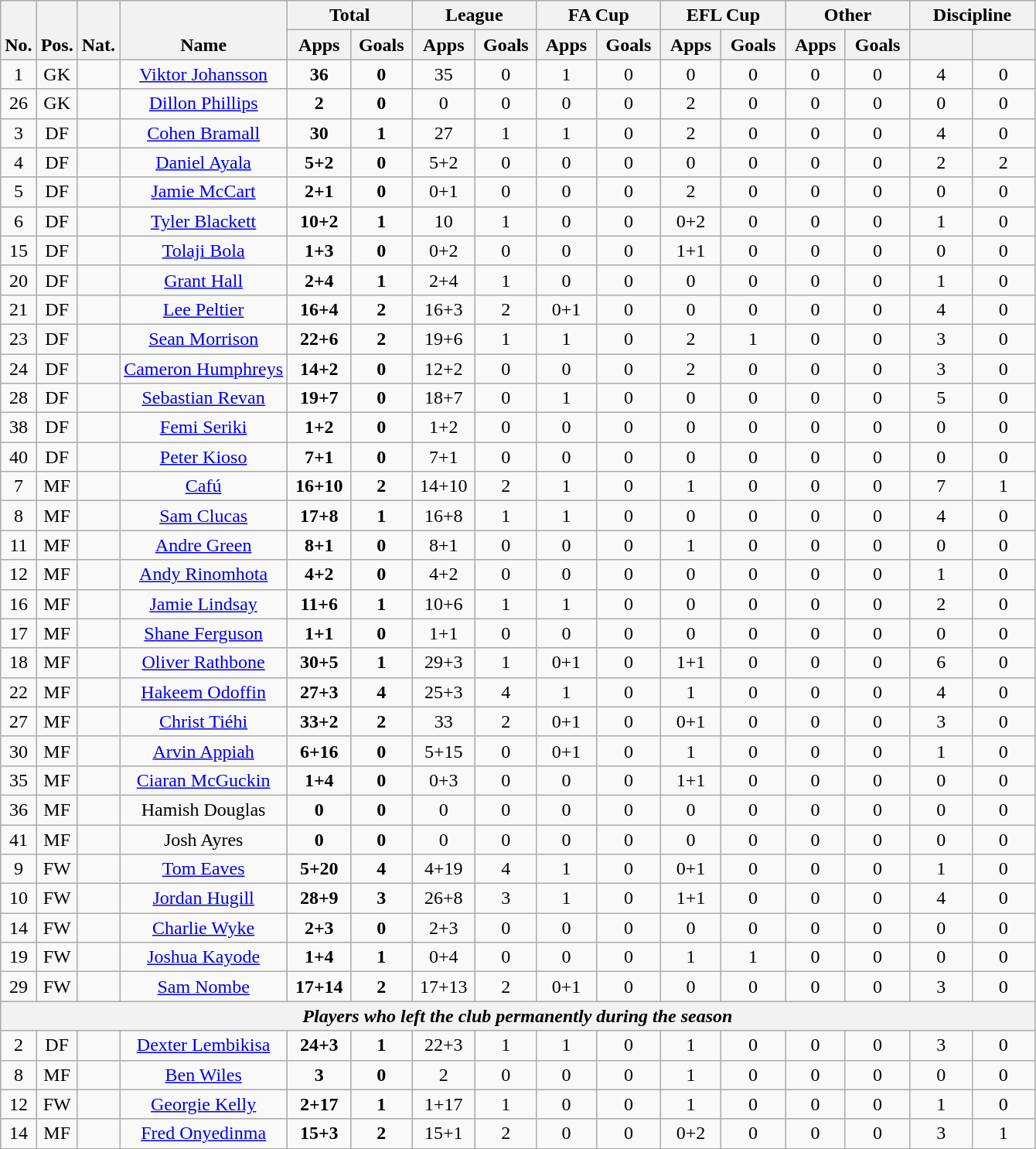<table class="wikitable sortable" style="text-align:center">
<tr>
<th rowspan="2" style="vertical-align:bottom;">No.</th>
<th rowspan="2" style="vertical-align:bottom;">Pos.</th>
<th rowspan="2" style="vertical-align:bottom;">Nat.</th>
<th rowspan="2" style="vertical-align:bottom;">Name</th>
<th colspan="2" style="width:100px;">Total</th>
<th colspan="2" style="width:100px;">League</th>
<th colspan="2" style="width:100px;">FA Cup</th>
<th colspan="2" style="width:100px;">EFL Cup</th>
<th colspan="2" style="width:100px;">Other</th>
<th colspan="2" style="width:100px;">Discipline</th>
</tr>
<tr>
<th>Apps</th>
<th>Goals</th>
<th>Apps</th>
<th>Goals</th>
<th>Apps</th>
<th>Goals</th>
<th>Apps</th>
<th>Goals</th>
<th>Apps</th>
<th>Goals</th>
<th></th>
<th></th>
</tr>
<tr>
<td>1</td>
<td>GK</td>
<td></td>
<td><a href='#'>Viktor Johansson</a></td>
<td><strong>36</strong></td>
<td><strong>0</strong></td>
<td>35</td>
<td>0</td>
<td>1</td>
<td>0</td>
<td>0</td>
<td>0</td>
<td>0</td>
<td>0</td>
<td>4</td>
<td>0</td>
</tr>
<tr>
<td>26</td>
<td>GK</td>
<td></td>
<td><a href='#'>Dillon Phillips</a></td>
<td><strong>2</strong></td>
<td><strong>0</strong></td>
<td>0</td>
<td>0</td>
<td>0</td>
<td>0</td>
<td>2</td>
<td>0</td>
<td>0</td>
<td>0</td>
<td>0</td>
<td>0</td>
</tr>
<tr>
<td>3</td>
<td>DF</td>
<td></td>
<td><a href='#'>Cohen Bramall</a></td>
<td><strong>30</strong></td>
<td><strong>1</strong></td>
<td>27</td>
<td>1</td>
<td>1</td>
<td>0</td>
<td>2</td>
<td>0</td>
<td>0</td>
<td>0</td>
<td>4</td>
<td>0</td>
</tr>
<tr>
<td>4</td>
<td>DF</td>
<td></td>
<td><a href='#'>Daniel Ayala</a></td>
<td><strong>5+2</strong></td>
<td><strong>0</strong></td>
<td>5+2</td>
<td>0</td>
<td>0</td>
<td>0</td>
<td>0</td>
<td>0</td>
<td>0</td>
<td>0</td>
<td>2</td>
<td>2</td>
</tr>
<tr>
<td>5</td>
<td>DF</td>
<td></td>
<td><a href='#'>Jamie McCart</a></td>
<td><strong>2+1</strong></td>
<td><strong>0</strong></td>
<td>0+1</td>
<td>0</td>
<td>0</td>
<td>0</td>
<td>2</td>
<td>0</td>
<td>0</td>
<td>0</td>
<td>0</td>
<td>0</td>
</tr>
<tr>
<td>6</td>
<td>DF</td>
<td></td>
<td><a href='#'>Tyler Blackett</a></td>
<td><strong>10+2</strong></td>
<td><strong>1</strong></td>
<td>10</td>
<td>1</td>
<td>0</td>
<td>0</td>
<td>0+2</td>
<td>0</td>
<td>0</td>
<td>0</td>
<td>1</td>
<td>0</td>
</tr>
<tr>
<td>15</td>
<td>DF</td>
<td></td>
<td><a href='#'>Tolaji Bola</a></td>
<td><strong>1+3</strong></td>
<td><strong>0</strong></td>
<td>0+2</td>
<td>0</td>
<td>0</td>
<td>0</td>
<td>1+1</td>
<td>0</td>
<td>0</td>
<td>0</td>
<td>0</td>
<td>0</td>
</tr>
<tr>
<td>20</td>
<td>DF</td>
<td></td>
<td><a href='#'>Grant Hall</a></td>
<td><strong>2+4</strong></td>
<td><strong>1</strong></td>
<td>2+4</td>
<td>1</td>
<td>0</td>
<td>0</td>
<td>0</td>
<td>0</td>
<td>0</td>
<td>0</td>
<td>1</td>
<td>0</td>
</tr>
<tr>
<td>21</td>
<td>DF</td>
<td></td>
<td><a href='#'>Lee Peltier</a></td>
<td><strong>16+4</strong></td>
<td><strong>2</strong></td>
<td>16+3</td>
<td>2</td>
<td>0+1</td>
<td>0</td>
<td>0</td>
<td>0</td>
<td>0</td>
<td>0</td>
<td>4</td>
<td>0</td>
</tr>
<tr>
<td>23</td>
<td>DF</td>
<td></td>
<td><a href='#'>Sean Morrison</a></td>
<td><strong>22+6</strong></td>
<td><strong>2</strong></td>
<td>19+6</td>
<td>1</td>
<td>1</td>
<td>0</td>
<td>2</td>
<td>1</td>
<td>0</td>
<td>0</td>
<td>3</td>
<td>0</td>
</tr>
<tr>
<td>24</td>
<td>DF</td>
<td></td>
<td><a href='#'>Cameron Humphreys</a></td>
<td><strong>14+2</strong></td>
<td><strong>0</strong></td>
<td>12+2</td>
<td>0</td>
<td>0</td>
<td>0</td>
<td>2</td>
<td>0</td>
<td>0</td>
<td>0</td>
<td>3</td>
<td>0</td>
</tr>
<tr>
<td>28</td>
<td>DF</td>
<td></td>
<td><a href='#'>Sebastian Revan</a></td>
<td><strong>19+7</strong></td>
<td><strong>0</strong></td>
<td>18+7</td>
<td>0</td>
<td>1</td>
<td>0</td>
<td>0</td>
<td>0</td>
<td>0</td>
<td>0</td>
<td>5</td>
<td>0</td>
</tr>
<tr>
<td>38</td>
<td>DF</td>
<td></td>
<td><a href='#'>Femi Seriki</a></td>
<td><strong>1+2</strong></td>
<td><strong>0</strong></td>
<td>1+2</td>
<td>0</td>
<td>0</td>
<td>0</td>
<td>0</td>
<td>0</td>
<td>0</td>
<td>0</td>
<td>0</td>
<td>0</td>
</tr>
<tr>
<td>40</td>
<td>DF</td>
<td></td>
<td><a href='#'>Peter Kioso</a></td>
<td><strong>7+1</strong></td>
<td><strong>0</strong></td>
<td>7+1</td>
<td>0</td>
<td>0</td>
<td>0</td>
<td>0</td>
<td>0</td>
<td>0</td>
<td>0</td>
<td>0</td>
<td>0</td>
</tr>
<tr>
<td>7</td>
<td>MF</td>
<td></td>
<td><a href='#'>Cafú</a></td>
<td><strong>16+10</strong></td>
<td><strong>2</strong></td>
<td>14+10</td>
<td>2</td>
<td>1</td>
<td>0</td>
<td>1</td>
<td>0</td>
<td>0</td>
<td>0</td>
<td>7</td>
<td>1</td>
</tr>
<tr>
<td>8</td>
<td>MF</td>
<td></td>
<td><a href='#'>Sam Clucas</a></td>
<td><strong>17+8</strong></td>
<td><strong>1</strong></td>
<td>16+8</td>
<td>1</td>
<td>1</td>
<td>0</td>
<td>0</td>
<td>0</td>
<td>0</td>
<td>0</td>
<td>4</td>
<td>0</td>
</tr>
<tr>
<td>11</td>
<td>MF</td>
<td></td>
<td><a href='#'>Andre Green</a></td>
<td><strong>8+1</strong></td>
<td><strong>0</strong></td>
<td>8+1</td>
<td>0</td>
<td>0</td>
<td>0</td>
<td>1</td>
<td>0</td>
<td>0</td>
<td>0</td>
<td>0</td>
<td>0</td>
</tr>
<tr>
<td>12</td>
<td>MF</td>
<td></td>
<td><a href='#'>Andy Rinomhota</a></td>
<td><strong>4+2</strong></td>
<td><strong>0</strong></td>
<td>4+2</td>
<td>0</td>
<td>0</td>
<td>0</td>
<td>0</td>
<td>0</td>
<td>0</td>
<td>0</td>
<td>1</td>
<td>0</td>
</tr>
<tr>
<td>16</td>
<td>MF</td>
<td></td>
<td><a href='#'>Jamie Lindsay</a></td>
<td><strong>11+6</strong></td>
<td><strong>1</strong></td>
<td>10+6</td>
<td>1</td>
<td>1</td>
<td>0</td>
<td>0</td>
<td>0</td>
<td>0</td>
<td>0</td>
<td>2</td>
<td>0</td>
</tr>
<tr>
<td>17</td>
<td>MF</td>
<td></td>
<td><a href='#'>Shane Ferguson</a></td>
<td><strong>1+1</strong></td>
<td><strong>0</strong></td>
<td>1+1</td>
<td>0</td>
<td>0</td>
<td>0</td>
<td>0</td>
<td>0</td>
<td>0</td>
<td>0</td>
<td>0</td>
<td>0</td>
</tr>
<tr>
<td>18</td>
<td>MF</td>
<td></td>
<td><a href='#'>Oliver Rathbone</a></td>
<td><strong>30+5</strong></td>
<td><strong>1</strong></td>
<td>29+3</td>
<td>1</td>
<td>0+1</td>
<td>0</td>
<td>1+1</td>
<td>0</td>
<td>0</td>
<td>0</td>
<td>6</td>
<td>0</td>
</tr>
<tr>
<td>22</td>
<td>MF</td>
<td></td>
<td><a href='#'>Hakeem Odoffin</a></td>
<td><strong>27+3</strong></td>
<td><strong>4</strong></td>
<td>25+3</td>
<td>4</td>
<td>1</td>
<td>0</td>
<td>1</td>
<td>0</td>
<td>0</td>
<td>0</td>
<td>4</td>
<td>0</td>
</tr>
<tr>
<td>27</td>
<td>MF</td>
<td></td>
<td><a href='#'>Christ Tiéhi</a></td>
<td><strong>33+2</strong></td>
<td><strong>2</strong></td>
<td>33</td>
<td>2</td>
<td>0+1</td>
<td>0</td>
<td>0+1</td>
<td>0</td>
<td>0</td>
<td>0</td>
<td>3</td>
<td>0</td>
</tr>
<tr>
<td>30</td>
<td>MF</td>
<td></td>
<td><a href='#'>Arvin Appiah</a></td>
<td><strong>6+16</strong></td>
<td><strong>0</strong></td>
<td>5+15</td>
<td>0</td>
<td>0+1</td>
<td>0</td>
<td>1</td>
<td>0</td>
<td>0</td>
<td>0</td>
<td>1</td>
<td>0</td>
</tr>
<tr>
<td>35</td>
<td>MF</td>
<td></td>
<td><a href='#'>Ciaran McGuckin</a></td>
<td><strong>1+4</strong></td>
<td><strong>0</strong></td>
<td>0+3</td>
<td>0</td>
<td>0</td>
<td>0</td>
<td>1+1</td>
<td>0</td>
<td>0</td>
<td>0</td>
<td>0</td>
<td>0</td>
</tr>
<tr>
<td>36</td>
<td>MF</td>
<td></td>
<td>Hamish Douglas</td>
<td><strong>0</strong></td>
<td><strong>0</strong></td>
<td>0</td>
<td>0</td>
<td>0</td>
<td>0</td>
<td>0</td>
<td>0</td>
<td>0</td>
<td>0</td>
<td>0</td>
<td>0</td>
</tr>
<tr>
<td>41</td>
<td>MF</td>
<td></td>
<td>Josh Ayres</td>
<td><strong>0</strong></td>
<td><strong>0</strong></td>
<td>0</td>
<td>0</td>
<td>0</td>
<td>0</td>
<td>0</td>
<td>0</td>
<td>0</td>
<td>0</td>
<td>0</td>
<td>0</td>
</tr>
<tr>
<td>9</td>
<td>FW</td>
<td></td>
<td><a href='#'>Tom Eaves</a></td>
<td><strong>5+20</strong></td>
<td><strong>4</strong></td>
<td>4+19</td>
<td>4</td>
<td>1</td>
<td>0</td>
<td>0+1</td>
<td>0</td>
<td>0</td>
<td>0</td>
<td>1</td>
<td>0</td>
</tr>
<tr>
<td>10</td>
<td>FW</td>
<td></td>
<td><a href='#'>Jordan Hugill</a></td>
<td><strong>28+9</strong></td>
<td><strong>3</strong></td>
<td>26+8</td>
<td>3</td>
<td>1</td>
<td>0</td>
<td>1+1</td>
<td>0</td>
<td>0</td>
<td>0</td>
<td>4</td>
<td>0</td>
</tr>
<tr>
<td>14</td>
<td>FW</td>
<td></td>
<td><a href='#'>Charlie Wyke</a></td>
<td><strong>2+3</strong></td>
<td><strong>0</strong></td>
<td>2+3</td>
<td>0</td>
<td>0</td>
<td>0</td>
<td>0</td>
<td>0</td>
<td>0</td>
<td>0</td>
<td>0</td>
<td>0</td>
</tr>
<tr>
<td>19</td>
<td>FW</td>
<td></td>
<td><a href='#'>Joshua Kayode</a></td>
<td><strong>1+4</strong></td>
<td><strong>1</strong></td>
<td>0+4</td>
<td>0</td>
<td>0</td>
<td>0</td>
<td>1</td>
<td>1</td>
<td>0</td>
<td>0</td>
<td>0</td>
<td>0</td>
</tr>
<tr>
<td>29</td>
<td>FW</td>
<td></td>
<td><a href='#'>Sam Nombe</a></td>
<td><strong>17+14</strong></td>
<td><strong>2</strong></td>
<td>17+13</td>
<td>2</td>
<td>0+1</td>
<td>0</td>
<td>0</td>
<td>0</td>
<td>0</td>
<td>0</td>
<td>3</td>
<td>0</td>
</tr>
<tr>
<th colspan=16><em>Players who left the club permanently during the season</em></th>
</tr>
<tr>
<td>2</td>
<td>DF</td>
<td></td>
<td><a href='#'>Dexter Lembikisa</a></td>
<td><strong>24+3</strong></td>
<td><strong>1</strong></td>
<td>22+3</td>
<td>1</td>
<td>1</td>
<td>0</td>
<td>1</td>
<td>0</td>
<td>0</td>
<td>0</td>
<td>3</td>
<td>0</td>
</tr>
<tr>
<td>8</td>
<td>MF</td>
<td></td>
<td><a href='#'>Ben Wiles</a></td>
<td><strong>3</strong></td>
<td><strong>0</strong></td>
<td>2</td>
<td>0</td>
<td>0</td>
<td>0</td>
<td>1</td>
<td>0</td>
<td>0</td>
<td>0</td>
<td>0</td>
<td>0</td>
</tr>
<tr>
<td>12</td>
<td>FW</td>
<td></td>
<td><a href='#'>Georgie Kelly</a></td>
<td><strong>2+17</strong></td>
<td><strong>1</strong></td>
<td>1+17</td>
<td>1</td>
<td>0</td>
<td>0</td>
<td>1</td>
<td>0</td>
<td>0</td>
<td>0</td>
<td>1</td>
<td>0</td>
</tr>
<tr>
<td>14</td>
<td>MF</td>
<td></td>
<td><a href='#'>Fred Onyedinma</a></td>
<td><strong>15+3</strong></td>
<td><strong>2</strong></td>
<td>15+1</td>
<td>2</td>
<td>0</td>
<td>0</td>
<td>0+2</td>
<td>0</td>
<td>0</td>
<td>0</td>
<td>3</td>
<td>1</td>
</tr>
</table>
